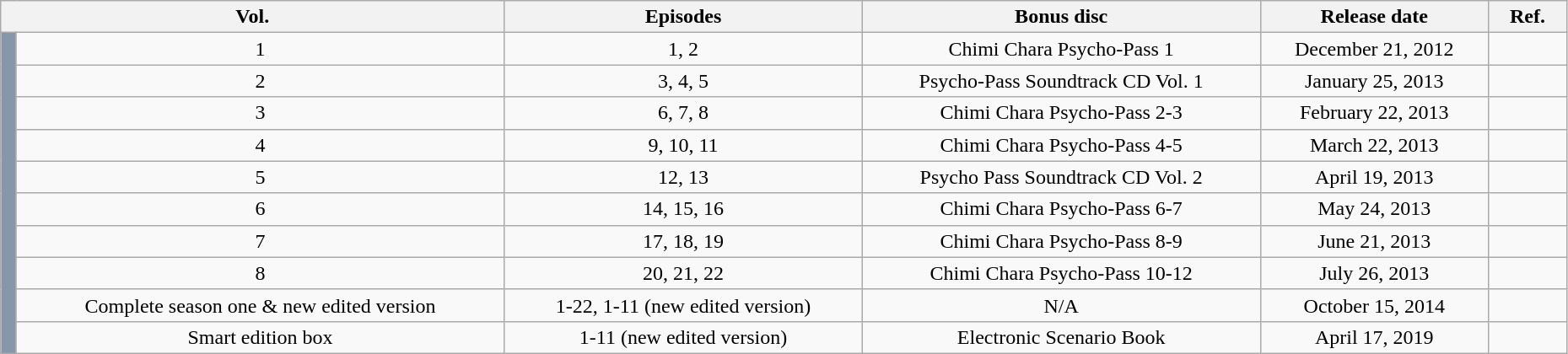<table class="wikitable" style="text-align: center; width: 98%;">
<tr>
<th colspan="2">Vol.</th>
<th>Episodes</th>
<th>Bonus disc</th>
<th>Release date</th>
<th width="5%">Ref.</th>
</tr>
<tr>
<td rowspan="11" style="background: #8697AC;" width="1%"></td>
<td>1</td>
<td>1, 2</td>
<td>Chimi Chara Psycho-Pass 1</td>
<td>December 21, 2012</td>
<td></td>
</tr>
<tr>
<td>2</td>
<td>3, 4, 5</td>
<td>Psycho-Pass Soundtrack CD Vol. 1</td>
<td>January 25, 2013</td>
<td></td>
</tr>
<tr>
<td>3</td>
<td>6, 7, 8</td>
<td>Chimi Chara Psycho-Pass 2-3</td>
<td>February 22, 2013</td>
<td></td>
</tr>
<tr>
<td>4</td>
<td>9, 10, 11</td>
<td>Chimi Chara Psycho-Pass 4-5</td>
<td>March 22, 2013</td>
<td></td>
</tr>
<tr>
<td>5</td>
<td>12, 13</td>
<td>Psycho Pass Soundtrack CD Vol. 2</td>
<td>April 19, 2013</td>
<td></td>
</tr>
<tr>
<td>6</td>
<td>14, 15, 16</td>
<td>Chimi Chara Psycho-Pass 6-7</td>
<td>May 24, 2013</td>
<td></td>
</tr>
<tr>
<td>7</td>
<td>17, 18, 19</td>
<td>Chimi Chara Psycho-Pass 8-9</td>
<td>June 21, 2013</td>
<td></td>
</tr>
<tr>
<td>8</td>
<td>20, 21, 22</td>
<td>Chimi Chara Psycho-Pass 10-12</td>
<td>July 26, 2013</td>
<td></td>
</tr>
<tr>
<td>Complete season one & new edited version</td>
<td>1-22, 1-11 (new edited version)</td>
<td>N/A</td>
<td>October 15, 2014</td>
<td></td>
</tr>
<tr>
<td>Smart edition box</td>
<td>1-11 (new edited version)</td>
<td>Electronic Scenario Book</td>
<td>April 17, 2019</td>
<td></td>
</tr>
</table>
